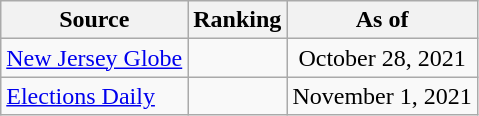<table class="wikitable" style="text-align:center">
<tr>
<th>Source</th>
<th>Ranking</th>
<th>As of</th>
</tr>
<tr>
<td align=left><a href='#'>New Jersey Globe</a></td>
<td></td>
<td>October 28, 2021</td>
</tr>
<tr>
<td align=left><a href='#'>Elections Daily</a></td>
<td></td>
<td>November 1, 2021</td>
</tr>
</table>
